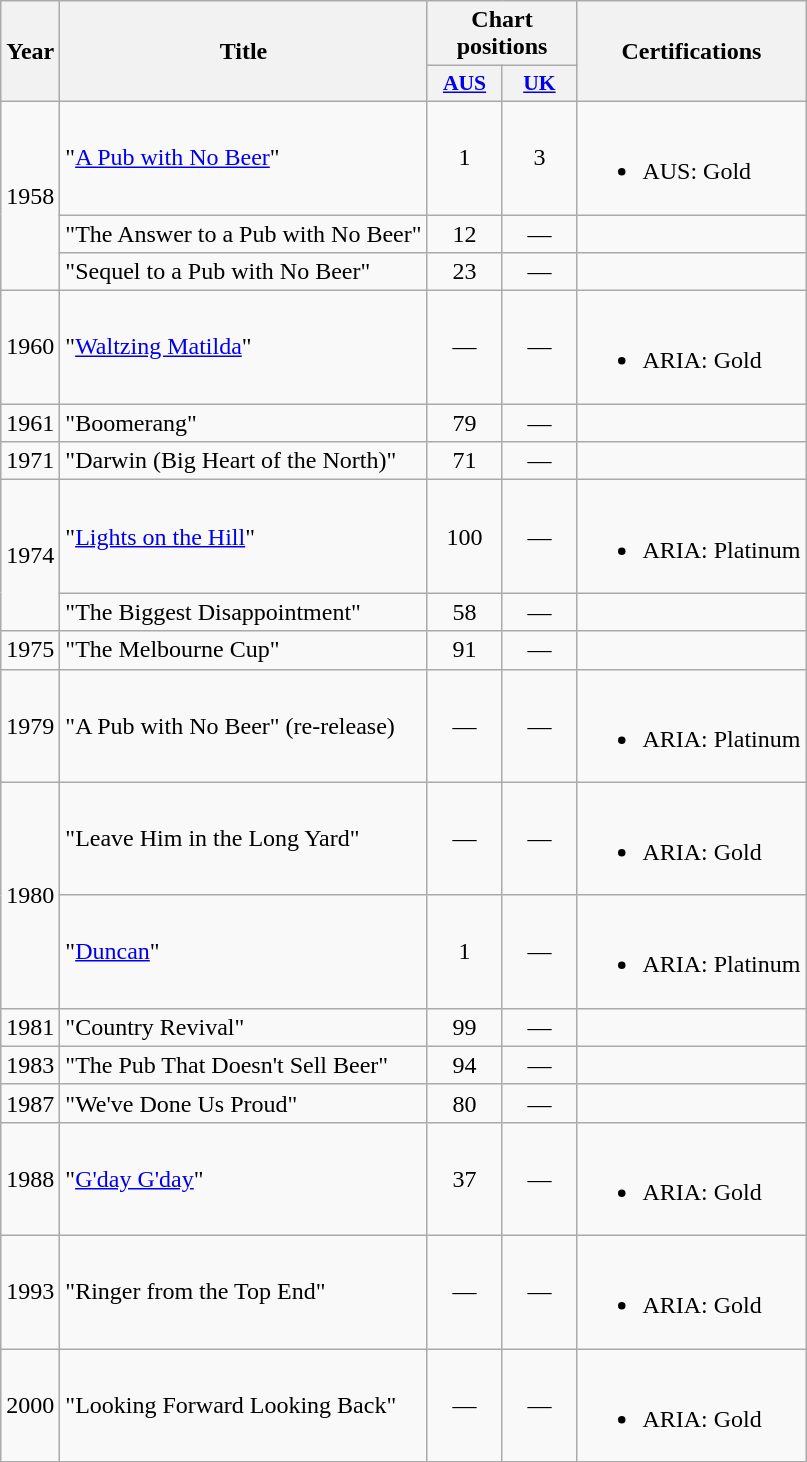<table class="wikitable">
<tr>
<th scope="col" rowspan="2">Year</th>
<th scope="col" rowspan="2">Title</th>
<th scope="col" colspan="2">Chart positions</th>
<th scope="col" rowspan="2">Certifications</th>
</tr>
<tr>
<th scope="col" style="width:3em;font-size:90%"><a href='#'>AUS</a><br></th>
<th scope="col" style="width:3em;font-size:90%"><a href='#'>UK</a><br></th>
</tr>
<tr>
<td rowspan="3">1958</td>
<td>"<a href='#'>A Pub with No Beer</a>"</td>
<td align="center">1</td>
<td align="center">3</td>
<td><br><ul><li>AUS: Gold</li></ul></td>
</tr>
<tr>
<td>"The Answer to a Pub with No Beer"</td>
<td align="center">12</td>
<td align="center">—</td>
<td></td>
</tr>
<tr>
<td>"Sequel to a Pub with No Beer"</td>
<td align="center">23</td>
<td align="center">—</td>
<td></td>
</tr>
<tr>
<td>1960</td>
<td>"<a href='#'>Waltzing Matilda</a>"</td>
<td align="center">—</td>
<td align="center">—</td>
<td><br><ul><li>ARIA: Gold</li></ul></td>
</tr>
<tr>
<td>1961</td>
<td>"Boomerang"</td>
<td align="center">79</td>
<td align="center">—</td>
<td></td>
</tr>
<tr>
<td>1971</td>
<td>"Darwin (Big Heart of the North)"</td>
<td align="center">71</td>
<td align="center">—</td>
<td></td>
</tr>
<tr>
<td rowspan="2">1974</td>
<td>"<a href='#'>Lights on the Hill</a>"</td>
<td align="center">100</td>
<td align="center">—</td>
<td><br><ul><li>ARIA: Platinum</li></ul></td>
</tr>
<tr>
<td>"The Biggest Disappointment"</td>
<td align="center">58</td>
<td align="center">—</td>
<td></td>
</tr>
<tr>
<td>1975</td>
<td>"The Melbourne Cup"</td>
<td align="center">91</td>
<td align="center">—</td>
<td></td>
</tr>
<tr>
<td>1979</td>
<td>"A Pub with No Beer" (re-release)</td>
<td align="center">—</td>
<td align="center">—</td>
<td><br><ul><li>ARIA: Platinum</li></ul></td>
</tr>
<tr>
<td rowspan="2">1980</td>
<td>"Leave Him in the Long Yard"</td>
<td align="center">—</td>
<td align="center">—</td>
<td><br><ul><li>ARIA: Gold</li></ul></td>
</tr>
<tr>
<td>"<a href='#'>Duncan</a>"</td>
<td align="center">1</td>
<td align="center">—</td>
<td><br><ul><li>ARIA: Platinum</li></ul></td>
</tr>
<tr>
<td>1981</td>
<td>"Country Revival"</td>
<td align="center">99</td>
<td align="center">—</td>
<td></td>
</tr>
<tr>
<td>1983</td>
<td>"The Pub That Doesn't Sell Beer"</td>
<td align="center">94</td>
<td align="center">—</td>
<td></td>
</tr>
<tr>
<td>1987</td>
<td>"We've Done Us Proud"</td>
<td align="center">80</td>
<td align="center">—</td>
<td></td>
</tr>
<tr>
<td>1988</td>
<td>"<a href='#'>G'day G'day</a>"</td>
<td align="center">37</td>
<td align="center">—</td>
<td><br><ul><li>ARIA: Gold</li></ul></td>
</tr>
<tr>
<td>1993</td>
<td>"Ringer from the Top End"</td>
<td align="center">—</td>
<td align="center">—</td>
<td><br><ul><li>ARIA: Gold</li></ul></td>
</tr>
<tr>
<td>2000</td>
<td>"Looking Forward Looking Back"</td>
<td align="center">—</td>
<td align="center">—</td>
<td><br><ul><li>ARIA: Gold</li></ul></td>
</tr>
</table>
